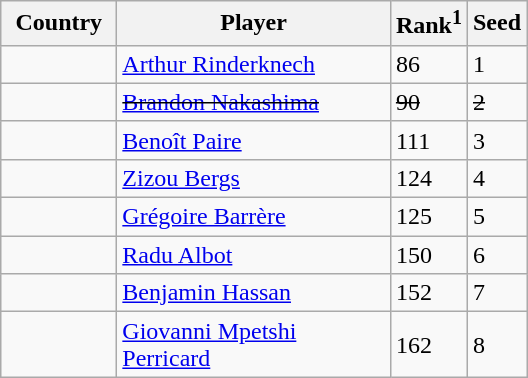<table class="sortable wikitable">
<tr>
<th width="70">Country</th>
<th width="175">Player</th>
<th>Rank<sup>1</sup></th>
<th>Seed</th>
</tr>
<tr>
<td></td>
<td><a href='#'>Arthur Rinderknech</a></td>
<td>86</td>
<td>1</td>
</tr>
<tr>
<td><s></s></td>
<td><s><a href='#'>Brandon Nakashima</a></s></td>
<td><s>90</s></td>
<td><s>2</s></td>
</tr>
<tr>
<td></td>
<td><a href='#'>Benoît Paire</a></td>
<td>111</td>
<td>3</td>
</tr>
<tr>
<td></td>
<td><a href='#'>Zizou Bergs</a></td>
<td>124</td>
<td>4</td>
</tr>
<tr>
<td></td>
<td><a href='#'>Grégoire Barrère</a></td>
<td>125</td>
<td>5</td>
</tr>
<tr>
<td></td>
<td><a href='#'>Radu Albot</a></td>
<td>150</td>
<td>6</td>
</tr>
<tr>
<td></td>
<td><a href='#'>Benjamin Hassan</a></td>
<td>152</td>
<td>7</td>
</tr>
<tr>
<td></td>
<td><a href='#'>Giovanni Mpetshi Perricard</a></td>
<td>162</td>
<td>8</td>
</tr>
</table>
